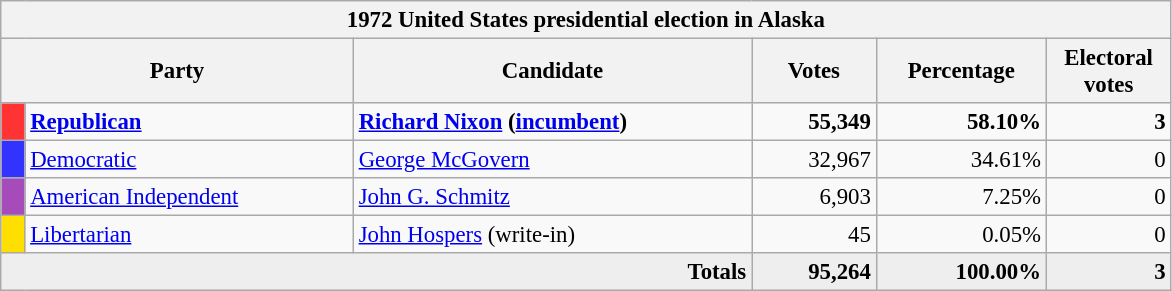<table class="wikitable" style="font-size: 95%;">
<tr>
<th colspan="6">1972 United States presidential election in Alaska</th>
</tr>
<tr>
<th colspan="2" style="width: 15em">Party</th>
<th style="width: 17em">Candidate</th>
<th style="width: 5em">Votes</th>
<th style="width: 7em">Percentage</th>
<th style="width: 5em">Electoral votes</th>
</tr>
<tr>
<th style="background:#f33; width:3px;"></th>
<td style="width: 130px"><strong><a href='#'>Republican</a></strong></td>
<td><strong><a href='#'>Richard Nixon</a></strong> <strong>(<a href='#'>incumbent</a>)</strong></td>
<td style="text-align:right;"><strong>55,349</strong></td>
<td style="text-align:right;"><strong>58.10%</strong></td>
<td style="text-align:right;"><strong>3</strong></td>
</tr>
<tr>
<th style="background:#33f; width:3px;"></th>
<td style="width: 130px"><a href='#'>Democratic</a></td>
<td><a href='#'>George McGovern</a></td>
<td style="text-align:right;">32,967</td>
<td style="text-align:right;">34.61%</td>
<td style="text-align:right;">0</td>
</tr>
<tr>
<th style="background:#a54cba; width:3px;"></th>
<td style="width: 130px"><a href='#'>American Independent</a></td>
<td><a href='#'>John G. Schmitz</a></td>
<td style="text-align:right;">6,903</td>
<td style="text-align:right;">7.25%</td>
<td style="text-align:right;">0</td>
</tr>
<tr>
<th style="background:#FFDF00; width:3px;"></th>
<td style="width: 130px"><a href='#'>Libertarian</a></td>
<td><a href='#'>John Hospers</a> (write-in)</td>
<td style="text-align:right;">45</td>
<td style="text-align:right;">0.05%</td>
<td style="text-align:right;">0</td>
</tr>
<tr style="background:#eee; text-align:right;">
<td colspan="3"><strong>Totals</strong></td>
<td><strong>95,264</strong></td>
<td><strong>100.00%</strong></td>
<td><strong>3</strong></td>
</tr>
</table>
